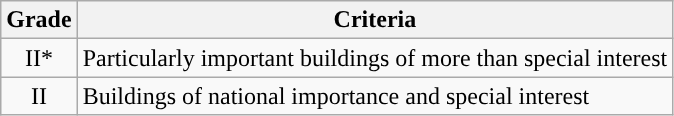<table class="wikitable">
<tr>
<th>Grade</th>
<th>Criteria</th>
</tr>
<tr>
<td align="center" >II*</td>
<td>Particularly important buildings of more than special interest</td>
</tr>
<tr>
<td align="center" >II</td>
<td>Buildings of national importance and special interest</td>
</tr>
</table>
